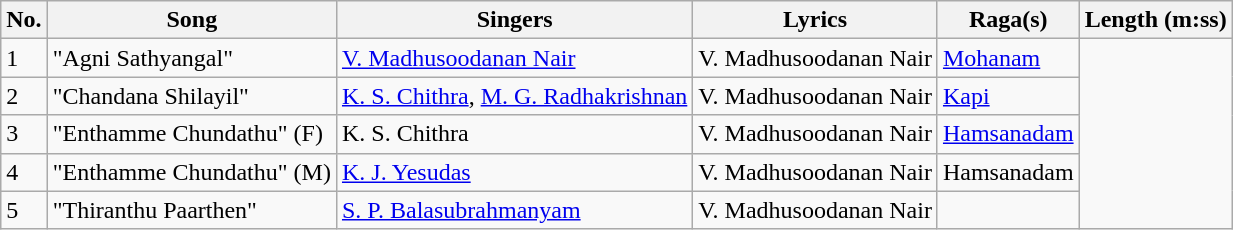<table class="wikitable">
<tr>
<th>No.</th>
<th>Song</th>
<th>Singers</th>
<th>Lyrics</th>
<th>Raga(s)</th>
<th>Length (m:ss)</th>
</tr>
<tr>
<td>1</td>
<td>"Agni Sathyangal"</td>
<td><a href='#'>V. Madhusoodanan Nair</a></td>
<td>V. Madhusoodanan Nair</td>
<td><a href='#'>Mohanam</a></td>
</tr>
<tr>
<td>2</td>
<td>"Chandana Shilayil"</td>
<td><a href='#'>K. S. Chithra</a>, <a href='#'>M. G. Radhakrishnan</a></td>
<td>V. Madhusoodanan Nair</td>
<td><a href='#'>Kapi</a></td>
</tr>
<tr>
<td>3</td>
<td>"Enthamme Chundathu" (F)</td>
<td>K. S. Chithra</td>
<td>V. Madhusoodanan Nair</td>
<td><a href='#'>Hamsanadam</a></td>
</tr>
<tr>
<td>4</td>
<td>"Enthamme Chundathu" (M)</td>
<td><a href='#'>K. J. Yesudas</a></td>
<td>V. Madhusoodanan Nair</td>
<td>Hamsanadam</td>
</tr>
<tr>
<td>5</td>
<td>"Thiranthu Paarthen"</td>
<td><a href='#'>S. P. Balasubrahmanyam</a></td>
<td>V. Madhusoodanan Nair</td>
<td></td>
</tr>
</table>
